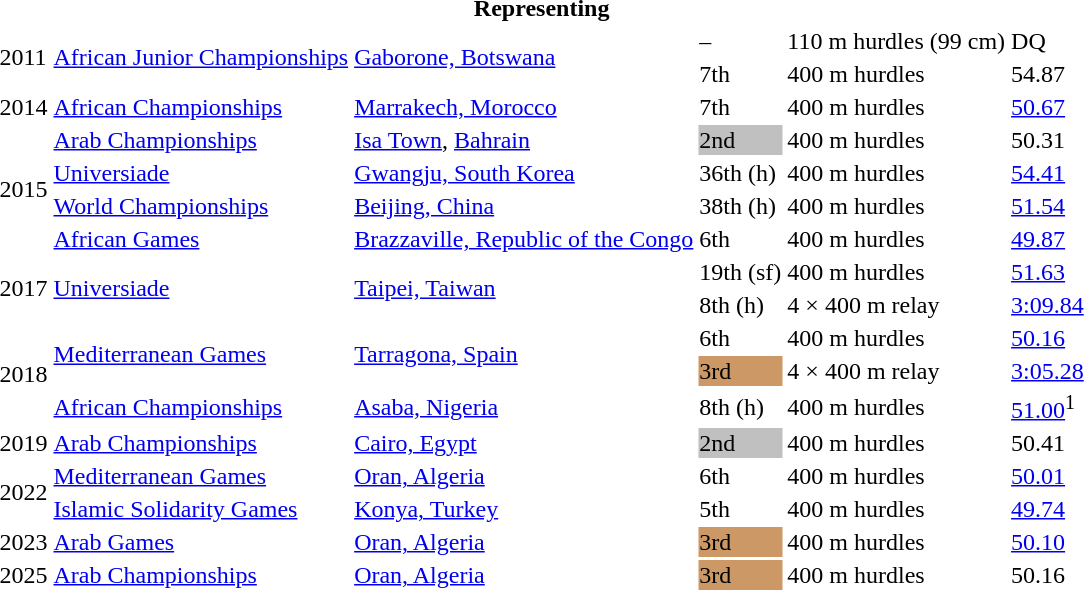<table>
<tr>
<th colspan="6">Representing </th>
</tr>
<tr>
<td rowspan=2>2011</td>
<td rowspan=2><a href='#'>African Junior Championships</a></td>
<td rowspan=2><a href='#'>Gaborone, Botswana</a></td>
<td>–</td>
<td>110 m hurdles (99 cm)</td>
<td>DQ</td>
</tr>
<tr>
<td>7th</td>
<td>400 m hurdles</td>
<td>54.87</td>
</tr>
<tr>
<td>2014</td>
<td><a href='#'>African Championships</a></td>
<td><a href='#'>Marrakech, Morocco</a></td>
<td>7th</td>
<td>400 m hurdles</td>
<td><a href='#'>50.67</a></td>
</tr>
<tr>
<td rowspan=4>2015</td>
<td><a href='#'>Arab Championships</a></td>
<td><a href='#'>Isa Town</a>, <a href='#'>Bahrain</a></td>
<td bgcolor=silver>2nd</td>
<td>400 m hurdles</td>
<td>50.31</td>
</tr>
<tr>
<td><a href='#'>Universiade</a></td>
<td><a href='#'>Gwangju, South Korea</a></td>
<td>36th (h)</td>
<td>400 m hurdles</td>
<td><a href='#'>54.41</a></td>
</tr>
<tr>
<td><a href='#'>World Championships</a></td>
<td><a href='#'>Beijing, China</a></td>
<td>38th (h)</td>
<td>400 m hurdles</td>
<td><a href='#'>51.54</a></td>
</tr>
<tr>
<td><a href='#'>African Games</a></td>
<td><a href='#'>Brazzaville, Republic of the Congo</a></td>
<td>6th</td>
<td>400 m hurdles</td>
<td><a href='#'>49.87</a></td>
</tr>
<tr>
<td rowspan=2>2017</td>
<td rowspan=2><a href='#'>Universiade</a></td>
<td rowspan=2><a href='#'>Taipei, Taiwan</a></td>
<td>19th (sf)</td>
<td>400 m hurdles</td>
<td><a href='#'>51.63</a></td>
</tr>
<tr>
<td>8th (h)</td>
<td>4 × 400 m relay</td>
<td><a href='#'>3:09.84</a></td>
</tr>
<tr>
<td rowspan=3>2018</td>
<td rowspan=2><a href='#'>Mediterranean Games</a></td>
<td rowspan=2><a href='#'>Tarragona, Spain</a></td>
<td>6th</td>
<td>400 m hurdles</td>
<td><a href='#'>50.16</a></td>
</tr>
<tr>
<td bgcolor=cc9966>3rd</td>
<td>4 × 400 m relay</td>
<td><a href='#'>3:05.28</a></td>
</tr>
<tr>
<td><a href='#'>African Championships</a></td>
<td><a href='#'>Asaba, Nigeria</a></td>
<td>8th (h)</td>
<td>400 m hurdles</td>
<td><a href='#'>51.00</a><sup>1</sup></td>
</tr>
<tr>
<td>2019</td>
<td><a href='#'>Arab Championships</a></td>
<td><a href='#'>Cairo, Egypt</a></td>
<td bgcolor=silver>2nd</td>
<td>400 m hurdles</td>
<td>50.41</td>
</tr>
<tr>
<td rowspan=2>2022</td>
<td><a href='#'>Mediterranean Games</a></td>
<td><a href='#'>Oran, Algeria</a></td>
<td>6th</td>
<td>400 m hurdles</td>
<td><a href='#'>50.01</a></td>
</tr>
<tr>
<td><a href='#'>Islamic Solidarity Games</a></td>
<td><a href='#'>Konya, Turkey</a></td>
<td>5th</td>
<td>400 m hurdles</td>
<td><a href='#'>49.74</a></td>
</tr>
<tr>
<td>2023</td>
<td><a href='#'>Arab Games</a></td>
<td><a href='#'>Oran, Algeria</a></td>
<td bgcolor=cc9966>3rd</td>
<td>400 m hurdles</td>
<td><a href='#'>50.10</a></td>
</tr>
<tr>
<td>2025</td>
<td><a href='#'>Arab Championships</a></td>
<td><a href='#'>Oran, Algeria</a></td>
<td bgcolor=cc9966>3rd</td>
<td>400 m hurdles</td>
<td>50.16</td>
</tr>
</table>
